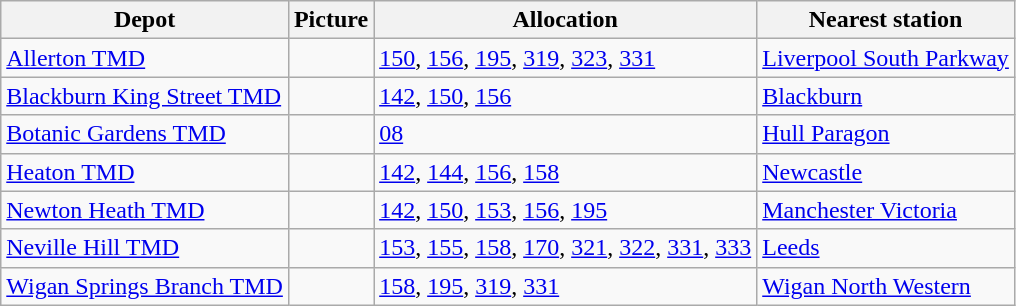<table class="wikitable" border="1">
<tr>
<th>Depot</th>
<th>Picture</th>
<th>Allocation</th>
<th>Nearest station</th>
</tr>
<tr>
<td><a href='#'>Allerton TMD</a></td>
<td></td>
<td><a href='#'>150</a>, <a href='#'>156</a>, <a href='#'>195</a>, <a href='#'>319</a>, <a href='#'>323</a>, <a href='#'>331</a></td>
<td><a href='#'>Liverpool South Parkway</a></td>
</tr>
<tr>
<td><a href='#'>Blackburn King Street TMD</a></td>
<td></td>
<td><a href='#'>142</a>, <a href='#'>150</a>, <a href='#'>156</a></td>
<td><a href='#'>Blackburn</a></td>
</tr>
<tr>
<td><a href='#'>Botanic Gardens TMD</a></td>
<td></td>
<td><a href='#'>08</a></td>
<td><a href='#'>Hull Paragon</a></td>
</tr>
<tr>
<td><a href='#'>Heaton TMD</a></td>
<td></td>
<td><a href='#'>142</a>, <a href='#'>144</a>, <a href='#'>156</a>, <a href='#'>158</a></td>
<td><a href='#'>Newcastle</a></td>
</tr>
<tr>
<td><a href='#'>Newton Heath TMD</a></td>
<td></td>
<td><a href='#'>142</a>, <a href='#'>150</a>, <a href='#'>153</a>, <a href='#'>156</a>, <a href='#'>195</a></td>
<td><a href='#'>Manchester Victoria</a></td>
</tr>
<tr>
<td><a href='#'>Neville Hill TMD</a></td>
<td></td>
<td><a href='#'>153</a>, <a href='#'>155</a>, <a href='#'>158</a>, <a href='#'>170</a>, <a href='#'>321</a>, <a href='#'>322</a>, <a href='#'>331</a>, <a href='#'>333</a></td>
<td><a href='#'>Leeds</a></td>
</tr>
<tr>
<td><a href='#'>Wigan Springs Branch TMD</a></td>
<td></td>
<td><a href='#'>158</a>, <a href='#'>195</a>, <a href='#'>319</a>, <a href='#'>331</a></td>
<td><a href='#'>Wigan North Western</a></td>
</tr>
</table>
